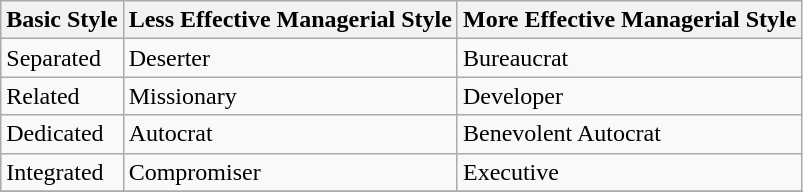<table class="wikitable">
<tr>
<th><strong>Basic Style</strong></th>
<th><strong>Less Effective Managerial Style</strong></th>
<th><strong>More Effective Managerial Style</strong></th>
</tr>
<tr>
<td>Separated</td>
<td>Deserter</td>
<td>Bureaucrat</td>
</tr>
<tr>
<td>Related</td>
<td>Missionary</td>
<td>Developer</td>
</tr>
<tr>
<td>Dedicated</td>
<td>Autocrat</td>
<td>Benevolent Autocrat</td>
</tr>
<tr>
<td>Integrated</td>
<td>Compromiser</td>
<td>Executive</td>
</tr>
<tr>
</tr>
</table>
